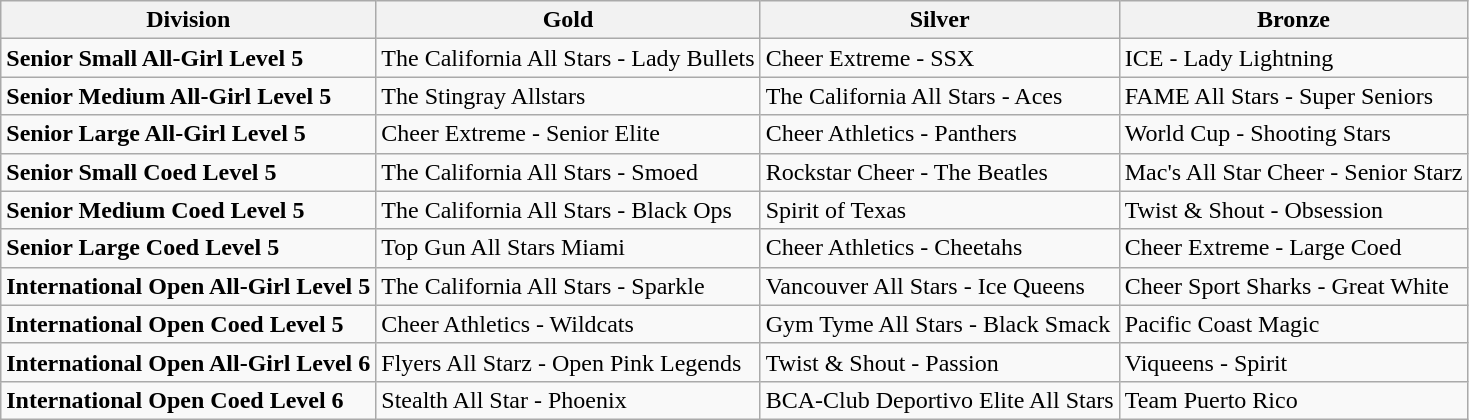<table class="wikitable">
<tr>
<th><strong>Division</strong></th>
<th><strong>Gold</strong></th>
<th><strong>Silver</strong></th>
<th><strong>Bronze</strong></th>
</tr>
<tr>
<td><strong>Senior Small All-Girl Level 5</strong></td>
<td>The California All Stars - Lady Bullets</td>
<td>Cheer Extreme - SSX</td>
<td>ICE - Lady Lightning</td>
</tr>
<tr>
<td><strong>Senior Medium All-Girl Level 5</strong></td>
<td>The Stingray Allstars</td>
<td>The California All Stars - Aces</td>
<td>FAME All Stars - Super Seniors</td>
</tr>
<tr>
<td><strong>Senior Large All-Girl Level 5</strong></td>
<td>Cheer Extreme - Senior Elite</td>
<td>Cheer Athletics - Panthers</td>
<td>World Cup - Shooting Stars</td>
</tr>
<tr>
<td><strong>Senior Small Coed Level 5</strong></td>
<td>The California All Stars - Smoed</td>
<td>Rockstar Cheer - The Beatles</td>
<td>Mac's All Star Cheer - Senior Starz</td>
</tr>
<tr>
<td><strong>Senior Medium Coed Level 5</strong></td>
<td>The California All Stars - Black Ops</td>
<td>Spirit of Texas</td>
<td>Twist & Shout - Obsession</td>
</tr>
<tr>
<td><strong>Senior Large Coed Level 5</strong></td>
<td>Top Gun All Stars Miami</td>
<td>Cheer Athletics - Cheetahs</td>
<td>Cheer Extreme - Large Coed</td>
</tr>
<tr>
<td><strong>International Open All-Girl Level 5</strong></td>
<td>The California All Stars - Sparkle</td>
<td>Vancouver All Stars - Ice Queens</td>
<td>Cheer Sport Sharks - Great White</td>
</tr>
<tr>
<td><strong>International Open Coed Level 5</strong></td>
<td>Cheer Athletics - Wildcats</td>
<td>Gym Tyme All Stars - Black Smack</td>
<td>Pacific Coast Magic</td>
</tr>
<tr>
<td><strong>International Open All-Girl Level 6</strong></td>
<td>Flyers All Starz - Open Pink Legends</td>
<td>Twist & Shout - Passion</td>
<td>Viqueens - Spirit</td>
</tr>
<tr>
<td><strong>International Open Coed Level 6</strong></td>
<td>Stealth All Star - Phoenix</td>
<td>BCA-Club Deportivo Elite All Stars</td>
<td>Team Puerto Rico</td>
</tr>
</table>
